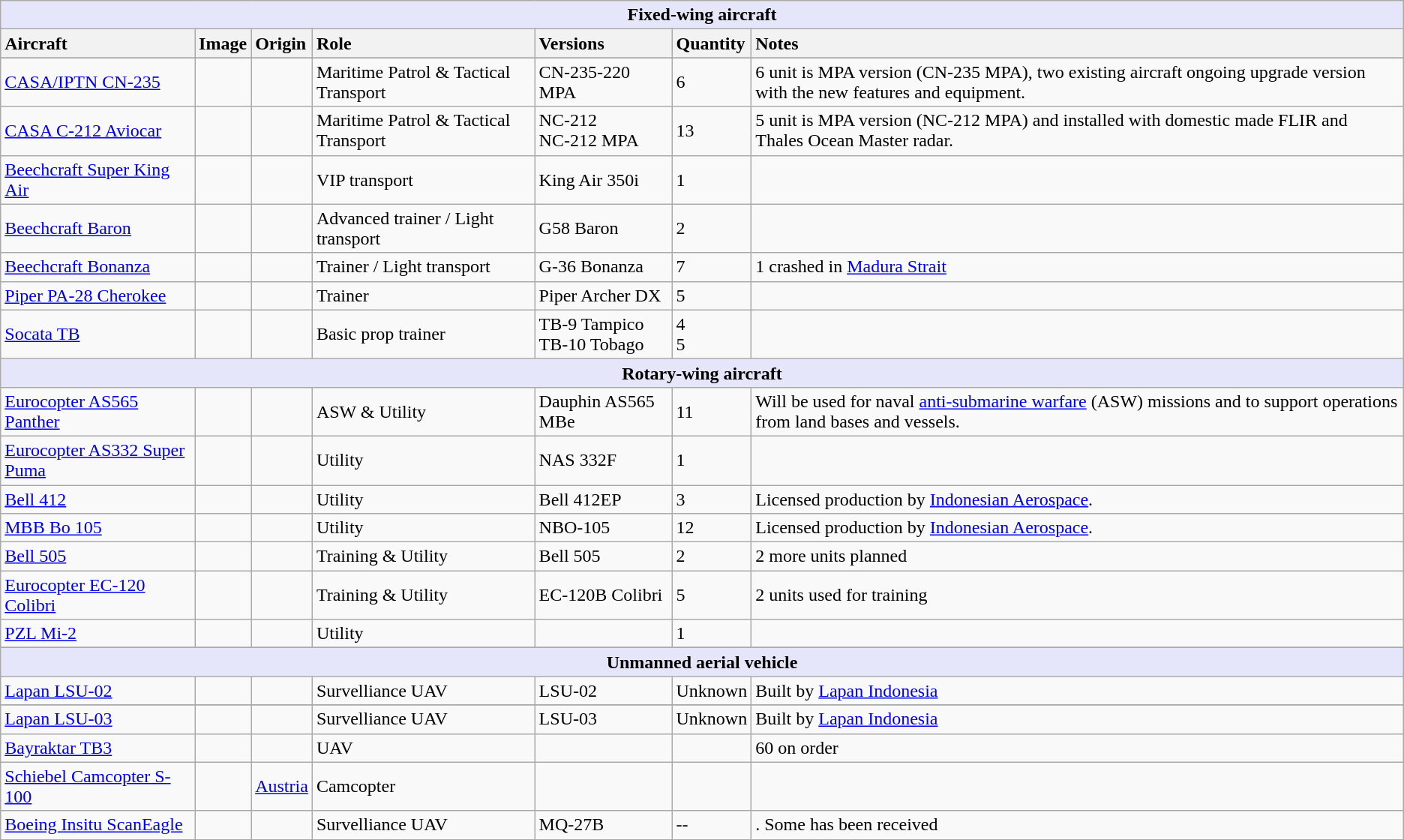<table class="wikitable">
<tr>
<th style="align: center; background: lavender;" colspan="8">Fixed-wing aircraft</th>
</tr>
<tr>
<th style="text-align: left;">Aircraft</th>
<th style="text-align: left;">Image</th>
<th style="text-align: left;">Origin</th>
<th style="text-align: left;">Role</th>
<th style="text-align: left;">Versions</th>
<th style="text-align: left;">Quantity</th>
<th style="text-align: left;">Notes</th>
</tr>
<tr ---->
</tr>
<tr>
<td><a href='#'>CASA/IPTN CN-235</a></td>
<td></td>
<td><br></td>
<td>Maritime Patrol & Tactical Transport</td>
<td>CN-235-220 MPA</td>
<td>6</td>
<td>6 unit is MPA version (CN-235 MPA), two existing aircraft ongoing upgrade version with the new features and equipment.</td>
</tr>
<tr>
<td><a href='#'>CASA C-212 Aviocar</a></td>
<td></td>
<td><br></td>
<td>Maritime Patrol & Tactical Transport</td>
<td>NC-212<br>NC-212 MPA</td>
<td>13</td>
<td>5 unit is MPA version (NC-212 MPA) and installed with domestic made FLIR and Thales Ocean Master radar.</td>
</tr>
<tr>
<td><a href='#'>Beechcraft Super King Air</a></td>
<td></td>
<td></td>
<td>VIP transport</td>
<td>King Air 350i</td>
<td>1</td>
<td></td>
</tr>
<tr>
<td><a href='#'>Beechcraft Baron</a></td>
<td></td>
<td></td>
<td>Advanced trainer / Light transport</td>
<td>G58 Baron</td>
<td>2</td>
<td></td>
</tr>
<tr>
<td><a href='#'>Beechcraft Bonanza</a></td>
<td></td>
<td></td>
<td>Trainer / Light transport</td>
<td>G-36 Bonanza</td>
<td>7</td>
<td>1 crashed in <a href='#'>Madura Strait</a></td>
</tr>
<tr>
<td><a href='#'>Piper PA-28 Cherokee</a></td>
<td></td>
<td></td>
<td>Trainer</td>
<td>Piper Archer DX</td>
<td>5</td>
<td></td>
</tr>
<tr>
<td><a href='#'>Socata TB</a></td>
<td></td>
<td></td>
<td>Basic prop trainer</td>
<td>TB-9 Tampico<br>TB-10 Tobago</td>
<td>4<br>5</td>
<td></td>
</tr>
<tr>
<th style="align: center; background: lavender;" colspan="8">Rotary-wing aircraft</th>
</tr>
<tr>
<td><a href='#'>Eurocopter AS565 Panther</a></td>
<td></td>
<td><br></td>
<td>ASW & Utility</td>
<td>Dauphin AS565 MBe</td>
<td>11</td>
<td>Will be used for naval <a href='#'>anti-submarine warfare</a> (ASW) missions and to support operations from land bases and vessels.</td>
</tr>
<tr>
<td><a href='#'>Eurocopter AS332 Super Puma</a></td>
<td></td>
<td><br></td>
<td>Utility</td>
<td>NAS 332F</td>
<td>1</td>
<td></td>
</tr>
<tr>
<td><a href='#'>Bell 412</a></td>
<td></td>
<td><br></td>
<td>Utility</td>
<td>Bell 412EP</td>
<td>3</td>
<td>Licensed production by <a href='#'>Indonesian Aerospace</a>.</td>
</tr>
<tr>
<td><a href='#'>MBB Bo 105</a></td>
<td></td>
<td><br></td>
<td>Utility</td>
<td>NBO-105</td>
<td>12</td>
<td>Licensed production by <a href='#'>Indonesian Aerospace</a>.</td>
</tr>
<tr>
<td><a href='#'>Bell 505</a></td>
<td></td>
<td></td>
<td>Training & Utility</td>
<td>Bell 505</td>
<td>2</td>
<td>2 more units planned</td>
</tr>
<tr>
<td><a href='#'>Eurocopter EC-120 Colibri</a></td>
<td></td>
<td></td>
<td>Training & Utility</td>
<td>EC-120B Colibri</td>
<td>5</td>
<td> 2 units used for training</td>
</tr>
<tr>
<td><a href='#'>PZL Mi-2</a></td>
<td></td>
<td></td>
<td>Utility</td>
<td></td>
<td>1</td>
<td></td>
</tr>
<tr>
</tr>
<tr ---->
<th style="align: center; background: lavender;" colspan="8">Unmanned aerial vehicle</th>
</tr>
<tr>
<td><a href='#'>Lapan LSU-02</a></td>
<td></td>
<td></td>
<td>Survelliance UAV</td>
<td>LSU-02</td>
<td>Unknown</td>
<td>Built by <a href='#'>Lapan Indonesia</a></td>
</tr>
<tr>
</tr>
<tr>
<td><a href='#'>Lapan LSU-03</a></td>
<td></td>
<td></td>
<td>Survelliance UAV</td>
<td>LSU-03</td>
<td>Unknown</td>
<td>Built by <a href='#'>Lapan Indonesia</a></td>
</tr>
<tr>
<td><a href='#'>Bayraktar TB3</a></td>
<td></td>
<td></td>
<td>UAV</td>
<td></td>
<td></td>
<td>60 on order</td>
</tr>
<tr>
<td><a href='#'>Schiebel Camcopter S-100</a></td>
<td></td>
<td><a href='#'>Austria</a></td>
<td>Camcopter</td>
<td></td>
<td></td>
<td></td>
</tr>
<tr>
<td><a href='#'>Boeing Insitu ScanEagle</a></td>
<td></td>
<td></td>
<td>Survelliance UAV</td>
<td>MQ-27B</td>
<td>--</td>
<td>. Some has been received</td>
</tr>
</table>
